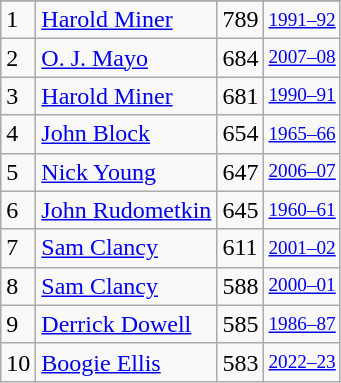<table class="wikitable">
<tr>
</tr>
<tr>
<td>1</td>
<td><a href='#'>Harold Miner</a></td>
<td>789</td>
<td style="font-size:80%;"><a href='#'>1991–92</a></td>
</tr>
<tr>
<td>2</td>
<td><a href='#'>O. J. Mayo</a></td>
<td>684</td>
<td style="font-size:80%;"><a href='#'>2007–08</a></td>
</tr>
<tr>
<td>3</td>
<td><a href='#'>Harold Miner</a></td>
<td>681</td>
<td style="font-size:80%;"><a href='#'>1990–91</a></td>
</tr>
<tr>
<td>4</td>
<td><a href='#'>John Block</a></td>
<td>654</td>
<td style="font-size:80%;"><a href='#'>1965–66</a></td>
</tr>
<tr>
<td>5</td>
<td><a href='#'>Nick Young</a></td>
<td>647</td>
<td style="font-size:80%;"><a href='#'>2006–07</a></td>
</tr>
<tr>
<td>6</td>
<td><a href='#'>John Rudometkin</a></td>
<td>645</td>
<td style="font-size:80%;"><a href='#'>1960–61</a></td>
</tr>
<tr>
<td>7</td>
<td><a href='#'>Sam Clancy</a></td>
<td>611</td>
<td style="font-size:80%;"><a href='#'>2001–02</a></td>
</tr>
<tr>
<td>8</td>
<td><a href='#'>Sam Clancy</a></td>
<td>588</td>
<td style="font-size:80%;"><a href='#'>2000–01</a></td>
</tr>
<tr>
<td>9</td>
<td><a href='#'>Derrick Dowell</a></td>
<td>585</td>
<td style="font-size:80%;"><a href='#'>1986–87</a></td>
</tr>
<tr>
<td>10</td>
<td><a href='#'>Boogie Ellis</a></td>
<td>583</td>
<td style="font-size:80%;"><a href='#'>2022–23</a></td>
</tr>
</table>
